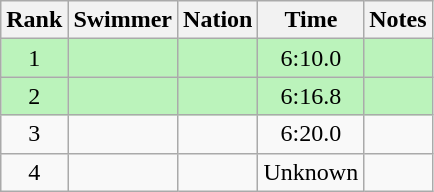<table class="wikitable sortable" style="text-align:center">
<tr>
<th>Rank</th>
<th>Swimmer</th>
<th>Nation</th>
<th>Time</th>
<th>Notes</th>
</tr>
<tr style="background:#bbf3bb;">
<td>1</td>
<td align=left></td>
<td align=left></td>
<td>6:10.0</td>
<td></td>
</tr>
<tr style="background:#bbf3bb;">
<td>2</td>
<td align=left></td>
<td align=left></td>
<td>6:16.8</td>
<td></td>
</tr>
<tr>
<td>3</td>
<td align=left></td>
<td align=left></td>
<td>6:20.0</td>
<td></td>
</tr>
<tr>
<td>4</td>
<td align=left></td>
<td align=left></td>
<td>Unknown</td>
<td></td>
</tr>
</table>
